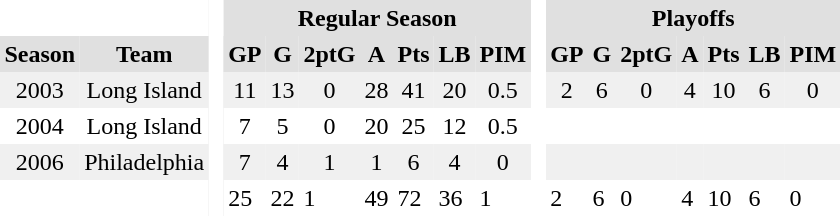<table BORDER="0" CELLPADDING="3" CELLSPACING="0">
<tr style="text-align: center; background: #e0e0e0">
<th colspan="2" style="background: #ffffff"> </th>
<th rowspan="99" style="background: #ffffff"> </th>
<th colspan="7">Regular Season</th>
<th rowspan="99" style="background: #ffffff"> </th>
<th colspan="7">Playoffs</th>
</tr>
<tr style="text-align: center; background: #e0e0e0">
<th>Season</th>
<th>Team</th>
<th>GP</th>
<th>G</th>
<th>2ptG</th>
<th>A</th>
<th>Pts</th>
<th>LB</th>
<th>PIM</th>
<th>GP</th>
<th>G</th>
<th>2ptG</th>
<th>A</th>
<th>Pts</th>
<th>LB</th>
<th>PIM</th>
</tr>
<tr style="text-align: center; background: #f0f0f0">
<td>2003</td>
<td>Long Island</td>
<td>11</td>
<td>13</td>
<td>0</td>
<td>28</td>
<td>41</td>
<td>20</td>
<td>0.5</td>
<td>2</td>
<td>6</td>
<td>0</td>
<td>4</td>
<td>10</td>
<td>6</td>
<td>0</td>
</tr>
<tr ALIGN="center">
<td>2004</td>
<td>Long Island</td>
<td>7</td>
<td>5</td>
<td>0</td>
<td>20</td>
<td>25</td>
<td>12</td>
<td>0.5</td>
<td></td>
<td></td>
<td></td>
<td></td>
<td></td>
<td></td>
<td></td>
</tr>
<tr style="text-align: center; background: #f0f0f0">
<td>2006</td>
<td>Philadelphia</td>
<td>7</td>
<td>4</td>
<td>1</td>
<td>1</td>
<td>6</td>
<td>4</td>
<td>0</td>
<td></td>
<td></td>
<td></td>
<td></td>
<td></td>
<td></td>
<td></td>
</tr>
<tr>
</tr>
<tr>
<td></td>
<td></td>
<td>25</td>
<td>22</td>
<td>1</td>
<td>49</td>
<td>72</td>
<td>36</td>
<td>1</td>
<td>2</td>
<td>6</td>
<td>0</td>
<td>4</td>
<td>10</td>
<td>6</td>
<td>0</td>
</tr>
</table>
